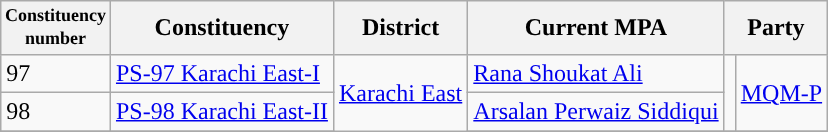<table class="wikitable">
<tr>
<th width="50px" style="font-size:75%">Constituency number</th>
<th>Constituency</th>
<th>District</th>
<th>Current MPA</th>
<th colspan="2">Party</th>
</tr>
<tr>
<td>97</td>
<td><a href='#'>PS-97 Karachi East-I</a></td>
<td rowspan="3"><a href='#'>Karachi East</a></td>
<td><a href='#'>Rana Shoukat Ali</a></td>
<td rowspan="2"></td>
<td rowspan="2"><a href='#'>MQM-P</a></td>
</tr>
<tr>
<td>98</td>
<td><a href='#'>PS-98 Karachi East-II</a></td>
<td><a href='#'>Arsalan Perwaiz Siddiqui</a></td>
</tr>
<tr>
</tr>
</table>
